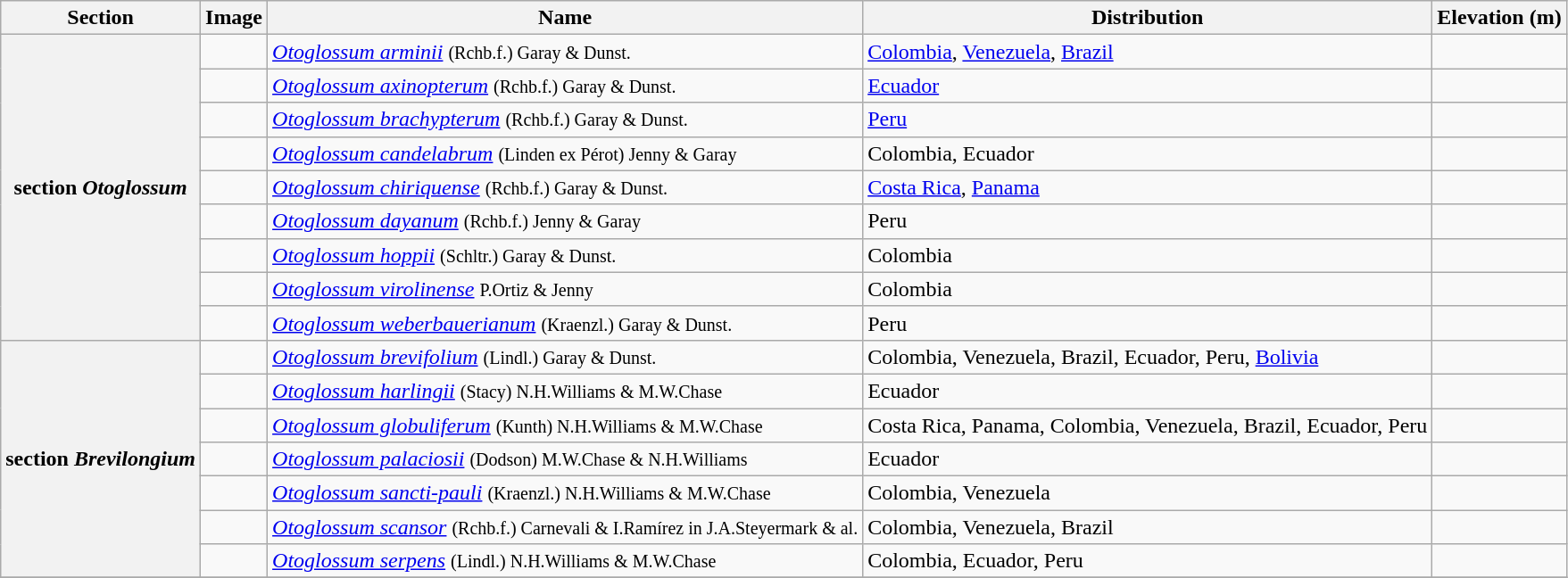<table class="wikitable">
<tr>
<th>Section</th>
<th>Image</th>
<th>Name</th>
<th>Distribution</th>
<th>Elevation (m)</th>
</tr>
<tr>
<th rowspan="9"  style="text-align:center;">section <em>Otoglossum</em></th>
<td></td>
<td><em><a href='#'>Otoglossum arminii</a></em> <small>(Rchb.f.) Garay & Dunst.</small></td>
<td><a href='#'>Colombia</a>, <a href='#'>Venezuela</a>, <a href='#'>Brazil</a></td>
<td></td>
</tr>
<tr>
<td></td>
<td><em><a href='#'>Otoglossum axinopterum</a></em> <small>(Rchb.f.) Garay & Dunst.</small></td>
<td><a href='#'>Ecuador</a></td>
<td></td>
</tr>
<tr>
<td></td>
<td><em><a href='#'>Otoglossum brachypterum</a></em> <small>(Rchb.f.) Garay & Dunst.</small></td>
<td><a href='#'>Peru</a></td>
<td></td>
</tr>
<tr>
<td></td>
<td><em><a href='#'>Otoglossum candelabrum</a></em> <small>(Linden ex Pérot) Jenny & Garay</small></td>
<td>Colombia, Ecuador</td>
<td></td>
</tr>
<tr>
<td></td>
<td><em><a href='#'>Otoglossum chiriquense</a></em> <small>(Rchb.f.) Garay & Dunst.</small></td>
<td><a href='#'>Costa Rica</a>, <a href='#'>Panama</a></td>
<td></td>
</tr>
<tr>
<td></td>
<td><em><a href='#'>Otoglossum dayanum</a></em> <small>(Rchb.f.) Jenny & Garay</small></td>
<td>Peru</td>
<td></td>
</tr>
<tr>
<td></td>
<td><em><a href='#'>Otoglossum hoppii</a></em> <small>(Schltr.) Garay & Dunst.</small></td>
<td>Colombia</td>
<td></td>
</tr>
<tr>
<td></td>
<td><em><a href='#'>Otoglossum virolinense</a></em> <small>P.Ortiz & Jenny</small></td>
<td>Colombia</td>
<td></td>
</tr>
<tr>
<td></td>
<td><em><a href='#'>Otoglossum weberbauerianum</a></em> <small>(Kraenzl.) Garay & Dunst.</small></td>
<td>Peru</td>
<td></td>
</tr>
<tr>
<th rowspan="7"  style="text-align:center;">section <em>Brevilongium</em></th>
<td></td>
<td><em><a href='#'>Otoglossum brevifolium</a></em> <small>(Lindl.) Garay & Dunst.</small></td>
<td>Colombia, Venezuela, Brazil, Ecuador, Peru, <a href='#'>Bolivia</a></td>
<td></td>
</tr>
<tr>
<td></td>
<td><em><a href='#'>Otoglossum harlingii</a></em> <small>(Stacy) N.H.Williams & M.W.Chase</small></td>
<td>Ecuador</td>
<td></td>
</tr>
<tr>
<td></td>
<td><em><a href='#'>Otoglossum globuliferum</a></em> <small>(Kunth) N.H.Williams & M.W.Chase</small></td>
<td>Costa Rica, Panama, Colombia, Venezuela, Brazil, Ecuador, Peru</td>
<td></td>
</tr>
<tr>
<td></td>
<td><em><a href='#'>Otoglossum palaciosii</a></em> <small>(Dodson) M.W.Chase & N.H.Williams</small></td>
<td>Ecuador</td>
<td></td>
</tr>
<tr>
<td></td>
<td><em><a href='#'>Otoglossum sancti-pauli</a></em> <small>(Kraenzl.) N.H.Williams & M.W.Chase</small></td>
<td>Colombia, Venezuela</td>
<td></td>
</tr>
<tr>
<td></td>
<td><em><a href='#'>Otoglossum scansor</a></em> <small>(Rchb.f.) Carnevali & I.Ramírez in J.A.Steyermark & al.</small></td>
<td>Colombia, Venezuela, Brazil</td>
<td></td>
</tr>
<tr>
<td></td>
<td><em><a href='#'>Otoglossum serpens</a></em> <small>(Lindl.) N.H.Williams & M.W.Chase</small></td>
<td>Colombia, Ecuador, Peru</td>
<td></td>
</tr>
<tr>
</tr>
</table>
